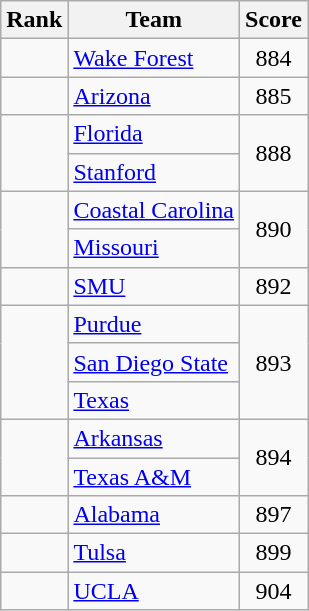<table class="wikitable sortable" style="text-align:center">
<tr>
<th dat-sort-type=number>Rank</th>
<th>Team</th>
<th>Score</th>
</tr>
<tr>
<td></td>
<td align=left><a href='#'>Wake Forest</a></td>
<td>884</td>
</tr>
<tr>
<td></td>
<td align=left><a href='#'>Arizona</a></td>
<td>885</td>
</tr>
<tr>
<td rowspan=2></td>
<td align=left><a href='#'>Florida</a></td>
<td rowspan=2>888</td>
</tr>
<tr>
<td align=left><a href='#'>Stanford</a></td>
</tr>
<tr>
<td rowspan=2></td>
<td align=left><a href='#'>Coastal Carolina</a></td>
<td rowspan=2>890</td>
</tr>
<tr>
<td align=left><a href='#'>Missouri</a></td>
</tr>
<tr>
<td></td>
<td align=left><a href='#'>SMU</a></td>
<td>892</td>
</tr>
<tr>
<td rowspan=3></td>
<td align=left><a href='#'>Purdue</a></td>
<td rowspan=3>893</td>
</tr>
<tr>
<td align=left><a href='#'>San Diego State</a></td>
</tr>
<tr>
<td align=left><a href='#'>Texas</a></td>
</tr>
<tr>
<td rowspan=2></td>
<td align=left><a href='#'>Arkansas</a></td>
<td rowspan=2>894</td>
</tr>
<tr>
<td align=left><a href='#'>Texas A&M</a></td>
</tr>
<tr>
<td></td>
<td align=left><a href='#'>Alabama</a></td>
<td>897</td>
</tr>
<tr>
<td></td>
<td align=left><a href='#'>Tulsa</a></td>
<td>899</td>
</tr>
<tr>
<td></td>
<td align=left><a href='#'>UCLA</a></td>
<td>904</td>
</tr>
</table>
